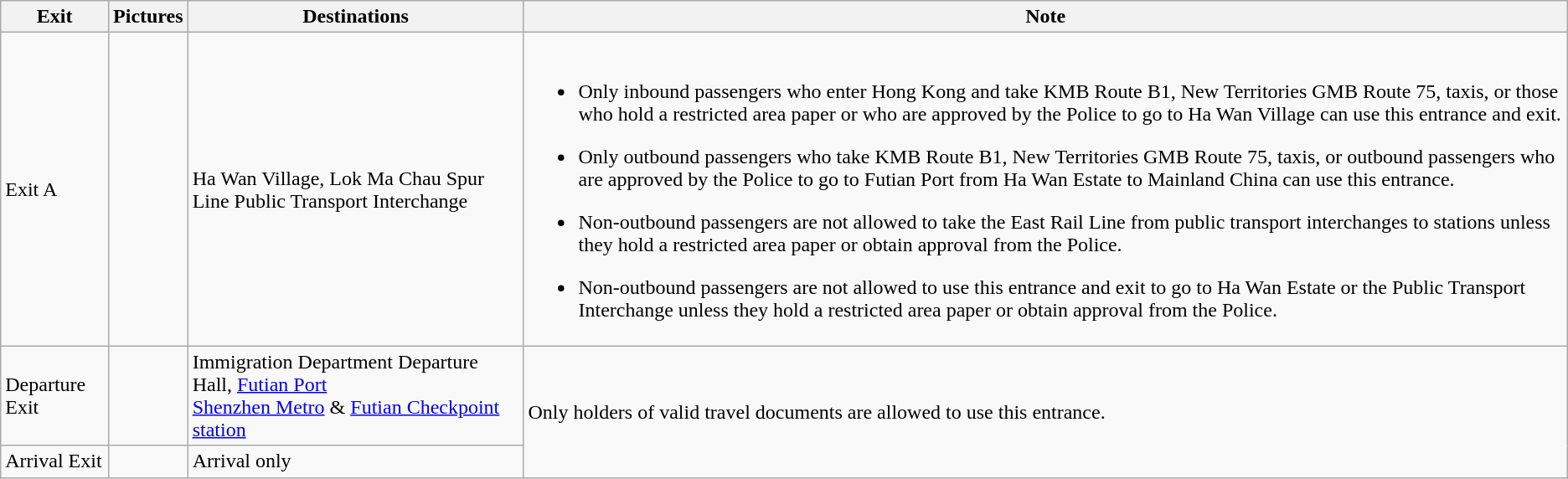<table class="wikitable">
<tr>
<th>Exit</th>
<th>Pictures</th>
<th>Destinations</th>
<th>Note</th>
</tr>
<tr>
<td>Exit A</td>
<td><br></td>
<td>Ha Wan Village, Lok Ma Chau Spur Line Public Transport Interchange</td>
<td><br><ul><li>Only inbound passengers who enter Hong Kong and take KMB Route B1, New Territories GMB Route 75, taxis, or those who hold a restricted area paper or who are approved by the Police to go to Ha Wan Village can use this entrance and exit.</li></ul><ul><li>Only outbound passengers who take KMB Route B1, New Territories GMB Route 75, taxis, or outbound passengers who are approved by the Police to go to Futian Port from Ha Wan Estate to Mainland China can use this entrance.</li></ul><ul><li>Non-outbound passengers are not allowed to take the East Rail Line from public transport interchanges to stations unless they hold a restricted area paper or obtain approval from the Police.</li></ul><ul><li>Non-outbound passengers are not allowed to use this entrance and exit to go to Ha Wan Estate or the Public Transport Interchange unless they hold a restricted area paper or obtain approval from the Police.</li></ul></td>
</tr>
<tr>
<td>Departure Exit</td>
<td></td>
<td>Immigration Department Departure Hall, <a href='#'>Futian Port</a><br><a href='#'>Shenzhen Metro</a>  &                                                    <a href='#'>Futian Checkpoint station</a></td>
<td rowspan="2">Only holders of valid travel documents are allowed to use this entrance.</td>
</tr>
<tr>
<td>Arrival Exit</td>
<td></td>
<td>Arrival only</td>
</tr>
</table>
